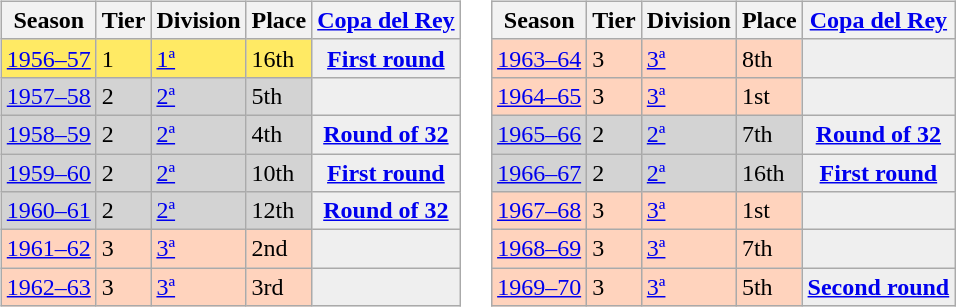<table>
<tr>
<td valign="top" width=0%><br><table class="wikitable">
<tr style="background:#f0f6fa;">
<th>Season</th>
<th>Tier</th>
<th>Division</th>
<th>Place</th>
<th><a href='#'>Copa del Rey</a></th>
</tr>
<tr>
<td style="background:#FFEA64;"><a href='#'>1956–57</a></td>
<td style="background:#FFEA64;">1</td>
<td style="background:#FFEA64;"><a href='#'>1ª</a></td>
<td style="background:#FFEA64;">16th</td>
<th style="background:#efefef;"><a href='#'>First round</a></th>
</tr>
<tr>
<td style="background:#D3D3D3;"><a href='#'>1957–58</a></td>
<td style="background:#D3D3D3;">2</td>
<td style="background:#D3D3D3;"><a href='#'>2ª</a></td>
<td style="background:#D3D3D3;">5th</td>
<th style="background:#efefef;"></th>
</tr>
<tr>
<td style="background:#D3D3D3;"><a href='#'>1958–59</a></td>
<td style="background:#D3D3D3;">2</td>
<td style="background:#D3D3D3;"><a href='#'>2ª</a></td>
<td style="background:#D3D3D3;">4th</td>
<th style="background:#efefef;"><a href='#'>Round of 32</a></th>
</tr>
<tr>
<td style="background:#D3D3D3;"><a href='#'>1959–60</a></td>
<td style="background:#D3D3D3;">2</td>
<td style="background:#D3D3D3;"><a href='#'>2ª</a></td>
<td style="background:#D3D3D3;">10th</td>
<th style="background:#efefef;"><a href='#'>First round</a></th>
</tr>
<tr>
<td style="background:#D3D3D3;"><a href='#'>1960–61</a></td>
<td style="background:#D3D3D3;">2</td>
<td style="background:#D3D3D3;"><a href='#'>2ª</a></td>
<td style="background:#D3D3D3;">12th</td>
<th style="background:#efefef;"><a href='#'>Round of 32</a></th>
</tr>
<tr>
<td style="background:#FFD3BD;"><a href='#'>1961–62</a></td>
<td style="background:#FFD3BD;">3</td>
<td style="background:#FFD3BD;"><a href='#'>3ª</a></td>
<td style="background:#FFD3BD;">2nd</td>
<th style="background:#efefef;"></th>
</tr>
<tr>
<td style="background:#FFD3BD;"><a href='#'>1962–63</a></td>
<td style="background:#FFD3BD;">3</td>
<td style="background:#FFD3BD;"><a href='#'>3ª</a></td>
<td style="background:#FFD3BD;">3rd</td>
<th style="background:#efefef;"></th>
</tr>
</table>
</td>
<td valign="top" width=0%><br><table class="wikitable">
<tr style="background:#f0f6fa;">
<th>Season</th>
<th>Tier</th>
<th>Division</th>
<th>Place</th>
<th><a href='#'>Copa del Rey</a></th>
</tr>
<tr>
<td style="background:#FFD3BD;"><a href='#'>1963–64</a></td>
<td style="background:#FFD3BD;">3</td>
<td style="background:#FFD3BD;"><a href='#'>3ª</a></td>
<td style="background:#FFD3BD;">8th</td>
<th style="background:#efefef;"></th>
</tr>
<tr>
<td style="background:#FFD3BD;"><a href='#'>1964–65</a></td>
<td style="background:#FFD3BD;">3</td>
<td style="background:#FFD3BD;"><a href='#'>3ª</a></td>
<td style="background:#FFD3BD;">1st</td>
<th style="background:#efefef;"></th>
</tr>
<tr>
<td style="background:#D3D3D3;"><a href='#'>1965–66</a></td>
<td style="background:#D3D3D3;">2</td>
<td style="background:#D3D3D3;"><a href='#'>2ª</a></td>
<td style="background:#D3D3D3;">7th</td>
<th style="background:#efefef;"><a href='#'>Round of 32</a></th>
</tr>
<tr>
<td style="background:#D3D3D3;"><a href='#'>1966–67</a></td>
<td style="background:#D3D3D3;">2</td>
<td style="background:#D3D3D3;"><a href='#'>2ª</a></td>
<td style="background:#D3D3D3;">16th</td>
<th style="background:#efefef;"><a href='#'>First round</a></th>
</tr>
<tr>
<td style="background:#FFD3BD;"><a href='#'>1967–68</a></td>
<td style="background:#FFD3BD;">3</td>
<td style="background:#FFD3BD;"><a href='#'>3ª</a></td>
<td style="background:#FFD3BD;">1st</td>
<th style="background:#efefef;"></th>
</tr>
<tr>
<td style="background:#FFD3BD;"><a href='#'>1968–69</a></td>
<td style="background:#FFD3BD;">3</td>
<td style="background:#FFD3BD;"><a href='#'>3ª</a></td>
<td style="background:#FFD3BD;">7th</td>
<th style="background:#efefef;"></th>
</tr>
<tr>
<td style="background:#FFD3BD;"><a href='#'>1969–70</a></td>
<td style="background:#FFD3BD;">3</td>
<td style="background:#FFD3BD;"><a href='#'>3ª</a></td>
<td style="background:#FFD3BD;">5th</td>
<th style="background:#efefef;"><a href='#'>Second round</a></th>
</tr>
</table>
</td>
</tr>
</table>
